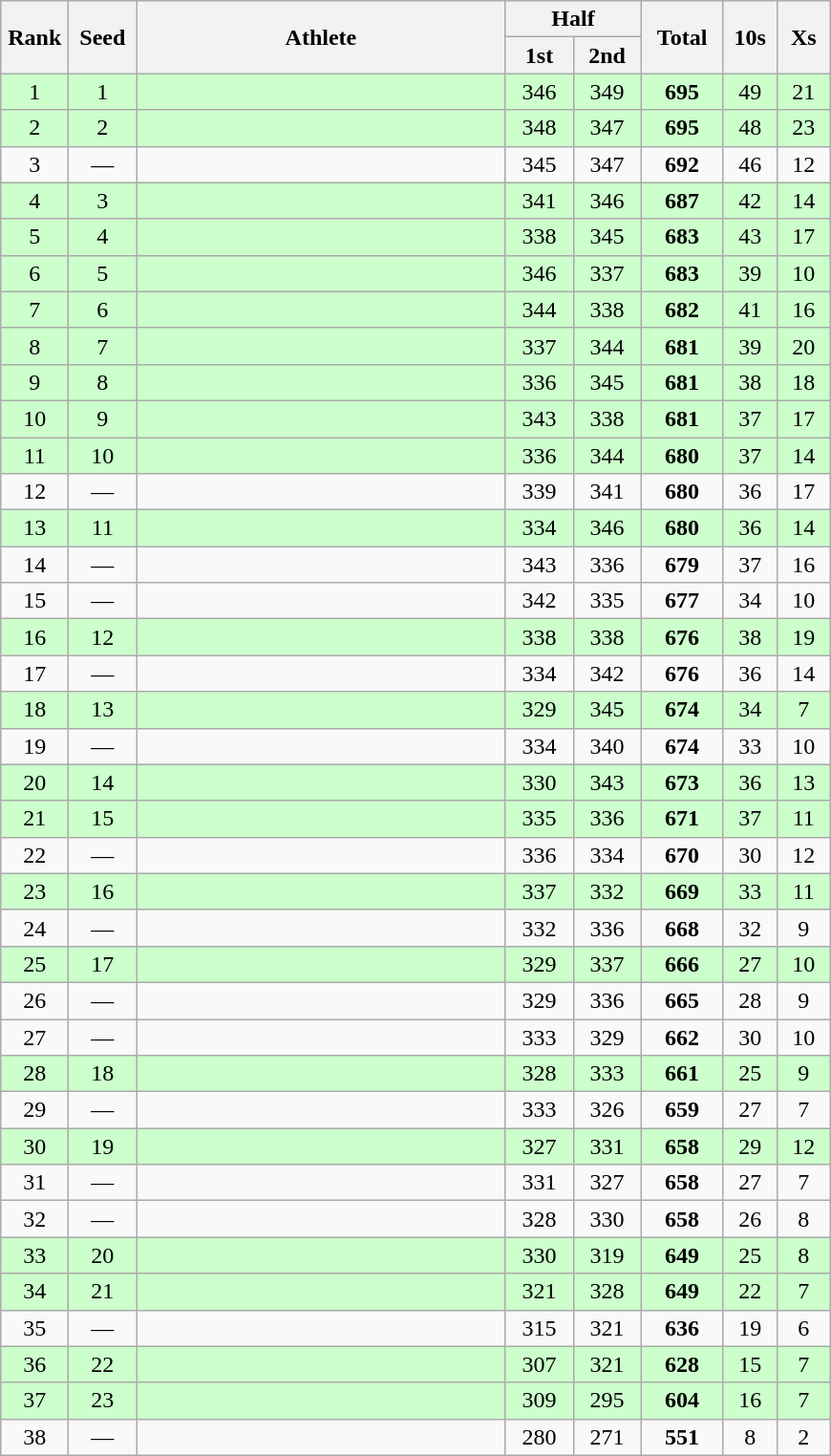<table class="wikitable" style="text-align:center">
<tr>
<th rowspan=2 width=40>Rank</th>
<th rowspan=2 width=40>Seed</th>
<th rowspan=2 width=250>Athlete</th>
<th colspan=2>Half</th>
<th rowspan=2 width=50>Total</th>
<th rowspan=2 width=30>10s</th>
<th rowspan=2 width=30>Xs</th>
</tr>
<tr>
<th width=40>1st</th>
<th width=40>2nd</th>
</tr>
<tr bgcolor=ccffcc>
<td>1</td>
<td>1</td>
<td align=left></td>
<td>346</td>
<td>349</td>
<td><strong>695</strong></td>
<td>49</td>
<td>21</td>
</tr>
<tr bgcolor=ccffcc>
<td>2</td>
<td>2</td>
<td align=left></td>
<td>348</td>
<td>347</td>
<td><strong>695</strong></td>
<td>48</td>
<td>23</td>
</tr>
<tr>
<td>3</td>
<td>—</td>
<td align=left></td>
<td>345</td>
<td>347</td>
<td><strong>692</strong></td>
<td>46</td>
<td>12</td>
</tr>
<tr bgcolor=ccffcc>
<td>4</td>
<td>3</td>
<td align=left></td>
<td>341</td>
<td>346</td>
<td><strong>687</strong></td>
<td>42</td>
<td>14</td>
</tr>
<tr bgcolor=ccffcc>
<td>5</td>
<td>4</td>
<td align=left></td>
<td>338</td>
<td>345</td>
<td><strong>683</strong></td>
<td>43</td>
<td>17</td>
</tr>
<tr bgcolor=ccffcc>
<td>6</td>
<td>5</td>
<td align=left></td>
<td>346</td>
<td>337</td>
<td><strong>683</strong></td>
<td>39</td>
<td>10</td>
</tr>
<tr bgcolor=ccffcc>
<td>7</td>
<td>6</td>
<td align=left></td>
<td>344</td>
<td>338</td>
<td><strong>682</strong></td>
<td>41</td>
<td>16</td>
</tr>
<tr bgcolor=ccffcc>
<td>8</td>
<td>7</td>
<td align=left></td>
<td>337</td>
<td>344</td>
<td><strong>681</strong></td>
<td>39</td>
<td>20</td>
</tr>
<tr bgcolor=ccffcc>
<td>9</td>
<td>8</td>
<td align=left></td>
<td>336</td>
<td>345</td>
<td><strong>681</strong></td>
<td>38</td>
<td>18</td>
</tr>
<tr bgcolor=ccffcc>
<td>10</td>
<td>9</td>
<td align=left></td>
<td>343</td>
<td>338</td>
<td><strong>681</strong></td>
<td>37</td>
<td>17</td>
</tr>
<tr bgcolor=ccffcc>
<td>11</td>
<td>10</td>
<td align=left></td>
<td>336</td>
<td>344</td>
<td><strong>680</strong></td>
<td>37</td>
<td>14</td>
</tr>
<tr>
<td>12</td>
<td>—</td>
<td align=left></td>
<td>339</td>
<td>341</td>
<td><strong>680</strong></td>
<td>36</td>
<td>17</td>
</tr>
<tr bgcolor=ccffcc>
<td>13</td>
<td>11</td>
<td align=left></td>
<td>334</td>
<td>346</td>
<td><strong>680</strong></td>
<td>36</td>
<td>14</td>
</tr>
<tr>
<td>14</td>
<td>—</td>
<td align=left></td>
<td>343</td>
<td>336</td>
<td><strong>679</strong></td>
<td>37</td>
<td>16</td>
</tr>
<tr>
<td>15</td>
<td>—</td>
<td align=left></td>
<td>342</td>
<td>335</td>
<td><strong>677</strong></td>
<td>34</td>
<td>10</td>
</tr>
<tr bgcolor=ccffcc>
<td>16</td>
<td>12</td>
<td align=left></td>
<td>338</td>
<td>338</td>
<td><strong>676</strong></td>
<td>38</td>
<td>19</td>
</tr>
<tr>
<td>17</td>
<td>—</td>
<td align=left></td>
<td>334</td>
<td>342</td>
<td><strong>676</strong></td>
<td>36</td>
<td>14</td>
</tr>
<tr bgcolor=ccffcc>
<td>18</td>
<td>13</td>
<td align=left></td>
<td>329</td>
<td>345</td>
<td><strong>674</strong></td>
<td>34</td>
<td>7</td>
</tr>
<tr>
<td>19</td>
<td>—</td>
<td align=left></td>
<td>334</td>
<td>340</td>
<td><strong>674</strong></td>
<td>33</td>
<td>10</td>
</tr>
<tr bgcolor=ccffcc>
<td>20</td>
<td>14</td>
<td align=left></td>
<td>330</td>
<td>343</td>
<td><strong>673</strong></td>
<td>36</td>
<td>13</td>
</tr>
<tr bgcolor=ccffcc>
<td>21</td>
<td>15</td>
<td align=left></td>
<td>335</td>
<td>336</td>
<td><strong>671</strong></td>
<td>37</td>
<td>11</td>
</tr>
<tr>
<td>22</td>
<td>—</td>
<td align=left></td>
<td>336</td>
<td>334</td>
<td><strong>670</strong></td>
<td>30</td>
<td>12</td>
</tr>
<tr bgcolor=ccffcc>
<td>23</td>
<td>16</td>
<td align=left></td>
<td>337</td>
<td>332</td>
<td><strong>669</strong></td>
<td>33</td>
<td>11</td>
</tr>
<tr>
<td>24</td>
<td>—</td>
<td align=left></td>
<td>332</td>
<td>336</td>
<td><strong>668</strong></td>
<td>32</td>
<td>9</td>
</tr>
<tr bgcolor=ccffcc>
<td>25</td>
<td>17</td>
<td align=left></td>
<td>329</td>
<td>337</td>
<td><strong>666</strong></td>
<td>27</td>
<td>10</td>
</tr>
<tr>
<td>26</td>
<td>—</td>
<td align=left></td>
<td>329</td>
<td>336</td>
<td><strong>665</strong></td>
<td>28</td>
<td>9</td>
</tr>
<tr>
<td>27</td>
<td>—</td>
<td align=left></td>
<td>333</td>
<td>329</td>
<td><strong>662</strong></td>
<td>30</td>
<td>10</td>
</tr>
<tr bgcolor=ccffcc>
<td>28</td>
<td>18</td>
<td align=left></td>
<td>328</td>
<td>333</td>
<td><strong>661</strong></td>
<td>25</td>
<td>9</td>
</tr>
<tr>
<td>29</td>
<td>—</td>
<td align=left></td>
<td>333</td>
<td>326</td>
<td><strong>659</strong></td>
<td>27</td>
<td>7</td>
</tr>
<tr bgcolor=ccffcc>
<td>30</td>
<td>19</td>
<td align=left></td>
<td>327</td>
<td>331</td>
<td><strong>658</strong></td>
<td>29</td>
<td>12</td>
</tr>
<tr>
<td>31</td>
<td>—</td>
<td align=left></td>
<td>331</td>
<td>327</td>
<td><strong>658</strong></td>
<td>27</td>
<td>7</td>
</tr>
<tr>
<td>32</td>
<td>—</td>
<td align=left></td>
<td>328</td>
<td>330</td>
<td><strong>658</strong></td>
<td>26</td>
<td>8</td>
</tr>
<tr bgcolor=ccffcc>
<td>33</td>
<td>20</td>
<td align=left></td>
<td>330</td>
<td>319</td>
<td><strong>649</strong></td>
<td>25</td>
<td>8</td>
</tr>
<tr bgcolor=ccffcc>
<td>34</td>
<td>21</td>
<td align=left></td>
<td>321</td>
<td>328</td>
<td><strong>649</strong></td>
<td>22</td>
<td>7</td>
</tr>
<tr>
<td>35</td>
<td>—</td>
<td align=left></td>
<td>315</td>
<td>321</td>
<td><strong>636</strong></td>
<td>19</td>
<td>6</td>
</tr>
<tr bgcolor=ccffcc>
<td>36</td>
<td>22</td>
<td align=left></td>
<td>307</td>
<td>321</td>
<td><strong>628</strong></td>
<td>15</td>
<td>7</td>
</tr>
<tr bgcolor=ccffcc>
<td>37</td>
<td>23</td>
<td align=left></td>
<td>309</td>
<td>295</td>
<td><strong>604</strong></td>
<td>16</td>
<td>7</td>
</tr>
<tr>
<td>38</td>
<td>—</td>
<td align=left></td>
<td>280</td>
<td>271</td>
<td><strong>551</strong></td>
<td>8</td>
<td>2</td>
</tr>
</table>
